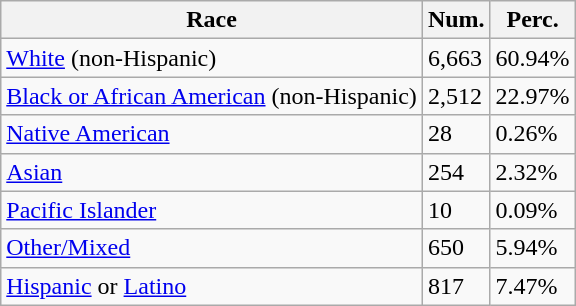<table class="wikitable">
<tr>
<th>Race</th>
<th>Num.</th>
<th>Perc.</th>
</tr>
<tr>
<td><a href='#'>White</a> (non-Hispanic)</td>
<td>6,663</td>
<td>60.94%</td>
</tr>
<tr>
<td><a href='#'>Black or African American</a> (non-Hispanic)</td>
<td>2,512</td>
<td>22.97%</td>
</tr>
<tr>
<td><a href='#'>Native American</a></td>
<td>28</td>
<td>0.26%</td>
</tr>
<tr>
<td><a href='#'>Asian</a></td>
<td>254</td>
<td>2.32%</td>
</tr>
<tr>
<td><a href='#'>Pacific Islander</a></td>
<td>10</td>
<td>0.09%</td>
</tr>
<tr>
<td><a href='#'>Other/Mixed</a></td>
<td>650</td>
<td>5.94%</td>
</tr>
<tr>
<td><a href='#'>Hispanic</a> or <a href='#'>Latino</a></td>
<td>817</td>
<td>7.47%</td>
</tr>
</table>
